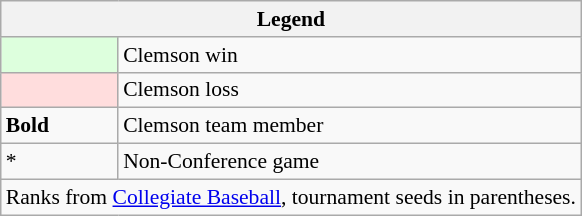<table class="wikitable" style="font-size:90%">
<tr>
<th colspan=2>Legend</th>
</tr>
<tr>
<td style="background:#ddffdd;"> </td>
<td>Clemson win</td>
</tr>
<tr>
<td style="background:#ffdddd;"> </td>
<td>Clemson loss</td>
</tr>
<tr>
<td><strong>Bold</strong></td>
<td>Clemson team member</td>
</tr>
<tr>
<td>*</td>
<td>Non-Conference game</td>
</tr>
<tr>
<td colspan=2>Ranks from <a href='#'>Collegiate Baseball</a>, tournament seeds in parentheses.</td>
</tr>
</table>
